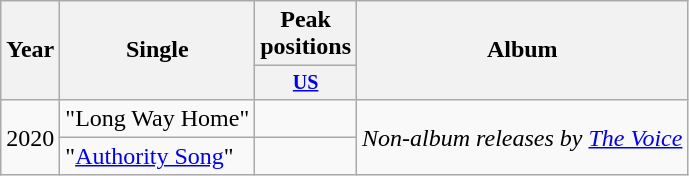<table class="wikitable" style="text-align:center;">
<tr>
<th rowspan="2">Year</th>
<th rowspan="2">Single</th>
<th colspan="1">Peak positions</th>
<th rowspan="2">Album</th>
</tr>
<tr style="font-size:smaller;">
<th style="width:50px;"><a href='#'>US</a></th>
</tr>
<tr>
<td rowspan="2">2020</td>
<td style="text-align:left;">"Long Way Home" </td>
<td></td>
<td rowspan="2"><em>Non-album releases by <a href='#'>The Voice</a></em></td>
</tr>
<tr>
<td style="text-align:left;">"<a href='#'>Authority Song</a>" </td>
<td></td>
</tr>
</table>
